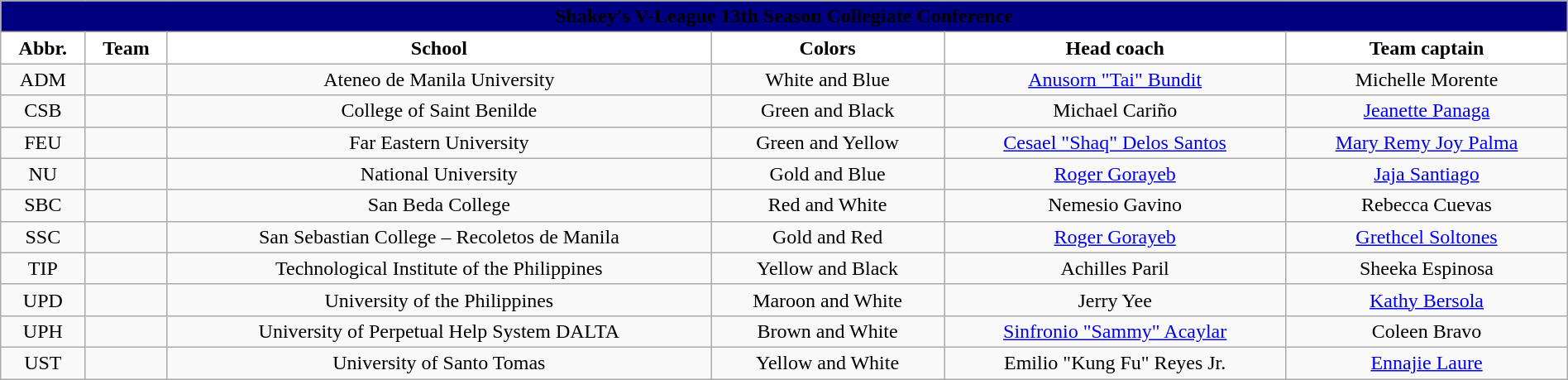<table class="wikitable" style="width:100%; text-align:left">
<tr>
<th style=background:#000080 colspan=6><span>Shakey's V-League 13th Season Collegiate Conference</span></th>
</tr>
<tr>
<th style="background:white">Abbr.</th>
<th style="background:white">Team</th>
<th style="background:white">School</th>
<th style="background:white">Colors</th>
<th style="background:white">Head coach</th>
<th style="background:white">Team captain</th>
</tr>
<tr>
<td align=center>ADM</td>
<td align=center></td>
<td align=center>Ateneo de Manila University</td>
<td align=center>White and Blue</td>
<td align=center><a href='#'>Anusorn "Tai" Bundit</a></td>
<td align=center>Michelle Morente</td>
</tr>
<tr>
<td align=center>CSB</td>
<td align=center></td>
<td align=center>College of Saint Benilde</td>
<td align=center>Green and Black</td>
<td align=center>Michael Cariño</td>
<td align=center><a href='#'>Jeanette Panaga</a></td>
</tr>
<tr>
<td align=center>FEU</td>
<td align=center></td>
<td align=center>Far Eastern University</td>
<td align=center>Green and Yellow</td>
<td align=center><a href='#'>Cesael "Shaq" Delos Santos</a></td>
<td align=center><a href='#'>Mary Remy Joy Palma</a></td>
</tr>
<tr>
<td align=center>NU</td>
<td align=center></td>
<td align=center>National University</td>
<td align=center>Gold and Blue</td>
<td align=center><a href='#'>Roger Gorayeb</a></td>
<td align=center><a href='#'>Jaja Santiago</a></td>
</tr>
<tr>
<td align=center>SBC</td>
<td align=center></td>
<td align=center>San Beda College</td>
<td align=center>Red and White</td>
<td align=center>Nemesio Gavino</td>
<td align=center>Rebecca Cuevas</td>
</tr>
<tr>
<td align=center>SSC</td>
<td align=center></td>
<td align=center>San Sebastian College – Recoletos de Manila</td>
<td align=center>Gold and Red</td>
<td align=center><a href='#'>Roger Gorayeb</a></td>
<td align=center><a href='#'>Grethcel Soltones</a></td>
</tr>
<tr>
<td align=center>TIP</td>
<td align=center></td>
<td align=center>Technological Institute of the Philippines</td>
<td align=center>Yellow and Black</td>
<td align=center>Achilles Paril</td>
<td align=center>Sheeka Espinosa</td>
</tr>
<tr>
<td align=center>UPD</td>
<td align=center></td>
<td align=center>University of the Philippines</td>
<td align=center>Maroon and White</td>
<td align=center>Jerry Yee</td>
<td align=center><a href='#'>Kathy Bersola</a></td>
</tr>
<tr>
<td align=center>UPH</td>
<td align=center></td>
<td align=center>University of Perpetual Help System DALTA</td>
<td align=center>Brown and White</td>
<td align=center><a href='#'>Sinfronio "Sammy" Acaylar</a></td>
<td align=center>Coleen Bravo</td>
</tr>
<tr>
<td align=center>UST</td>
<td align=center></td>
<td align=center>University of Santo Tomas</td>
<td align=center>Yellow and White</td>
<td align=center>Emilio "Kung Fu" Reyes Jr.</td>
<td align=center><a href='#'>Ennajie Laure</a></td>
</tr>
</table>
